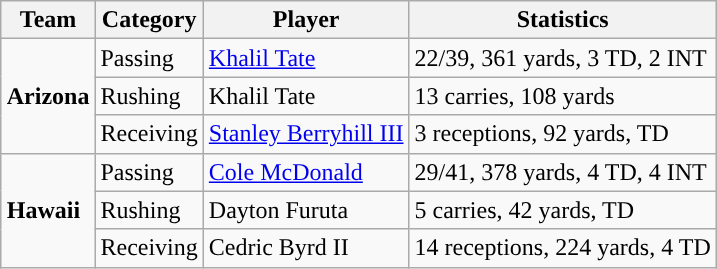<table class="wikitable" style="float: right;">
<tr>
<th>Team</th>
<th>Category</th>
<th>Player</th>
<th>Statistics</th>
</tr>
<tr>
<td rowspan=3><strong>Arizona</strong></td>
<td>Passing</td>
<td><a href='#'>Khalil Tate</a></td>
<td>22/39, 361 yards, 3 TD, 2 INT</td>
</tr>
<tr>
<td>Rushing</td>
<td>Khalil Tate</td>
<td>13 carries, 108 yards</td>
</tr>
<tr>
<td>Receiving</td>
<td><a href='#'>Stanley Berryhill III</a></td>
<td>3 receptions, 92 yards, TD</td>
</tr>
<tr>
<td rowspan=3><strong>Hawaii</strong></td>
<td>Passing</td>
<td><a href='#'>Cole McDonald</a></td>
<td>29/41, 378 yards, 4 TD, 4 INT</td>
</tr>
<tr>
<td>Rushing</td>
<td>Dayton Furuta</td>
<td>5 carries, 42 yards, TD</td>
</tr>
<tr>
<td>Receiving</td>
<td>Cedric Byrd II</td>
<td>14 receptions, 224 yards, 4 TD</td>
</tr>
</table>
